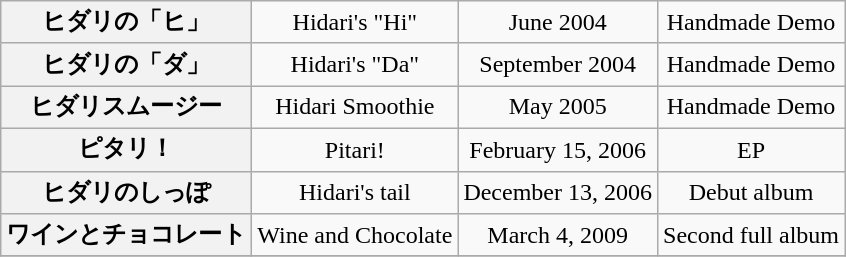<table class="wikitable" style="text-align:center;">
<tr>
<th>ヒダリの「ヒ」</th>
<td>Hidari's "Hi"</td>
<td>June 2004</td>
<td>Handmade Demo</td>
</tr>
<tr>
<th>ヒダリの「ダ」</th>
<td>Hidari's "Da"</td>
<td>September 2004</td>
<td>Handmade Demo</td>
</tr>
<tr>
<th>ヒダリスムージー</th>
<td>Hidari Smoothie</td>
<td>May 2005</td>
<td>Handmade Demo</td>
</tr>
<tr>
<th>ピタリ！</th>
<td>Pitari!</td>
<td>February 15, 2006</td>
<td>EP</td>
</tr>
<tr>
<th>ヒダリのしっぽ</th>
<td>Hidari's tail</td>
<td>December 13, 2006</td>
<td>Debut album</td>
</tr>
<tr>
<th>ワインとチョコレート</th>
<td>Wine and Chocolate</td>
<td>March 4, 2009</td>
<td>Second full album</td>
</tr>
<tr>
</tr>
</table>
